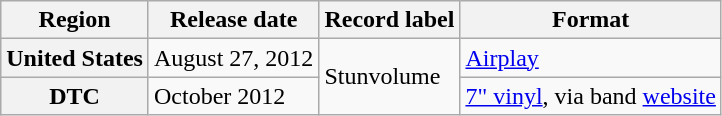<table class="wikitable plainrowheaders">
<tr>
<th scope="col">Region</th>
<th scope="col">Release date</th>
<th scope="col">Record label</th>
<th scope="col">Format</th>
</tr>
<tr>
<th scope="row">United States</th>
<td>August 27, 2012</td>
<td rowspan="2">Stunvolume</td>
<td><a href='#'>Airplay</a></td>
</tr>
<tr>
<th scope="row">DTC</th>
<td>October 2012</td>
<td><a href='#'>7" vinyl</a>, via band <a href='#'>website</a></td>
</tr>
</table>
